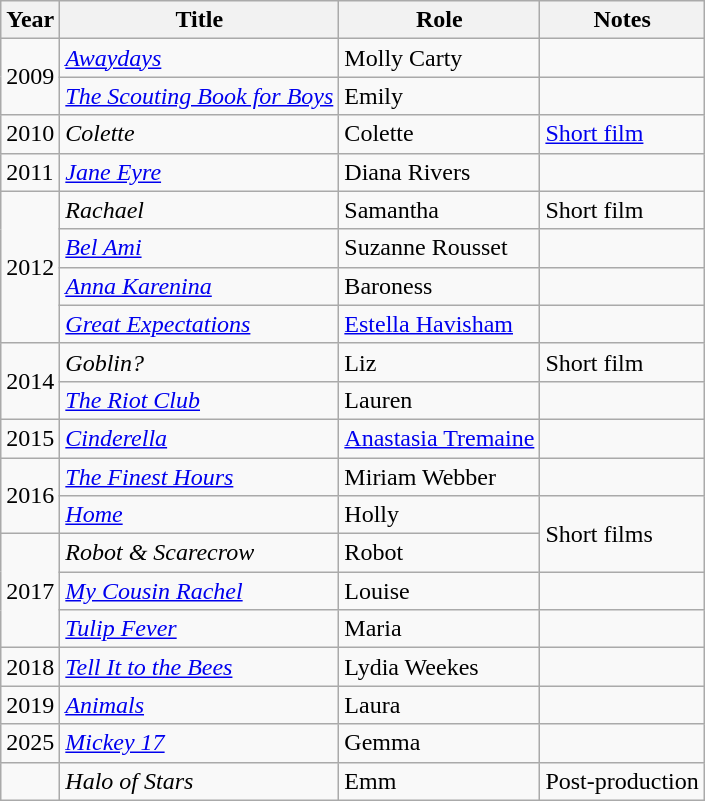<table class="wikitable sortable">
<tr>
<th>Year</th>
<th>Title</th>
<th>Role</th>
<th class="unsortable">Notes</th>
</tr>
<tr>
<td rowspan=2>2009</td>
<td><em><a href='#'>Awaydays</a></em></td>
<td>Molly Carty</td>
<td></td>
</tr>
<tr>
<td data-sort-value="Scouting Book for Boys, The"><em><a href='#'>The Scouting Book for Boys</a></em></td>
<td>Emily</td>
<td></td>
</tr>
<tr>
<td>2010</td>
<td><em>Colette</em></td>
<td>Colette</td>
<td><a href='#'>Short film</a></td>
</tr>
<tr>
<td>2011</td>
<td><em><a href='#'>Jane Eyre</a></em></td>
<td>Diana Rivers</td>
<td></td>
</tr>
<tr>
<td rowspan=4>2012</td>
<td><em>Rachael</em></td>
<td>Samantha</td>
<td>Short film</td>
</tr>
<tr>
<td><em><a href='#'>Bel Ami</a></em></td>
<td>Suzanne Rousset</td>
<td></td>
</tr>
<tr>
<td><em><a href='#'>Anna Karenina</a></em></td>
<td>Baroness</td>
<td></td>
</tr>
<tr>
<td><em><a href='#'>Great Expectations</a></em></td>
<td><a href='#'>Estella Havisham</a></td>
<td></td>
</tr>
<tr>
<td rowspan=2>2014</td>
<td><em>Goblin?</em></td>
<td>Liz</td>
<td>Short film</td>
</tr>
<tr>
<td data-sort-value="Riot Club, The"><em><a href='#'>The Riot Club</a></em></td>
<td>Lauren</td>
<td></td>
</tr>
<tr>
<td>2015</td>
<td><em><a href='#'>Cinderella</a></em></td>
<td><a href='#'>Anastasia Tremaine</a></td>
<td></td>
</tr>
<tr>
<td rowspan=2>2016</td>
<td data-sort-value="Finest Hours, The"><em><a href='#'>The Finest Hours</a></em></td>
<td>Miriam Webber</td>
<td></td>
</tr>
<tr>
<td><em><a href='#'>Home</a></em></td>
<td>Holly</td>
<td rowspan=2>Short films</td>
</tr>
<tr>
<td rowspan=3>2017</td>
<td><em>Robot & Scarecrow</em></td>
<td>Robot</td>
</tr>
<tr>
<td><em><a href='#'>My Cousin Rachel</a></em></td>
<td>Louise</td>
<td></td>
</tr>
<tr>
<td><em><a href='#'>Tulip Fever</a></em></td>
<td>Maria</td>
<td></td>
</tr>
<tr>
<td>2018</td>
<td><em><a href='#'>Tell It to the Bees</a></em></td>
<td>Lydia Weekes</td>
<td></td>
</tr>
<tr>
<td>2019</td>
<td><em><a href='#'>Animals</a></em></td>
<td>Laura</td>
<td></td>
</tr>
<tr>
<td>2025</td>
<td><em><a href='#'>Mickey 17</a></em></td>
<td>Gemma</td>
<td></td>
</tr>
<tr>
<td></td>
<td><em>Halo of Stars</em></td>
<td>Emm</td>
<td>Post-production</td>
</tr>
</table>
